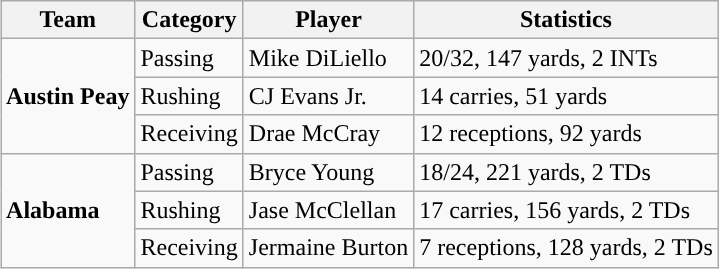<table class="wikitable" style="float: right;">
<tr>
<th>Team</th>
<th>Category</th>
<th>Player</th>
<th>Statistics</th>
</tr>
<tr>
<td rowspan=3><strong>Austin Peay</strong></td>
<td>Passing</td>
<td>Mike DiLiello</td>
<td>20/32, 147 yards, 2 INTs</td>
</tr>
<tr>
<td>Rushing</td>
<td>CJ Evans Jr.</td>
<td>14 carries, 51 yards</td>
</tr>
<tr>
<td>Receiving</td>
<td>Drae McCray</td>
<td>12 receptions, 92 yards</td>
</tr>
<tr>
<td rowspan=3><strong>Alabama</strong></td>
<td>Passing</td>
<td>Bryce Young</td>
<td>18/24, 221 yards, 2 TDs</td>
</tr>
<tr>
<td>Rushing</td>
<td>Jase McClellan</td>
<td>17 carries, 156 yards, 2 TDs</td>
</tr>
<tr>
<td>Receiving</td>
<td>Jermaine Burton</td>
<td>7 receptions, 128 yards, 2 TDs</td>
</tr>
</table>
